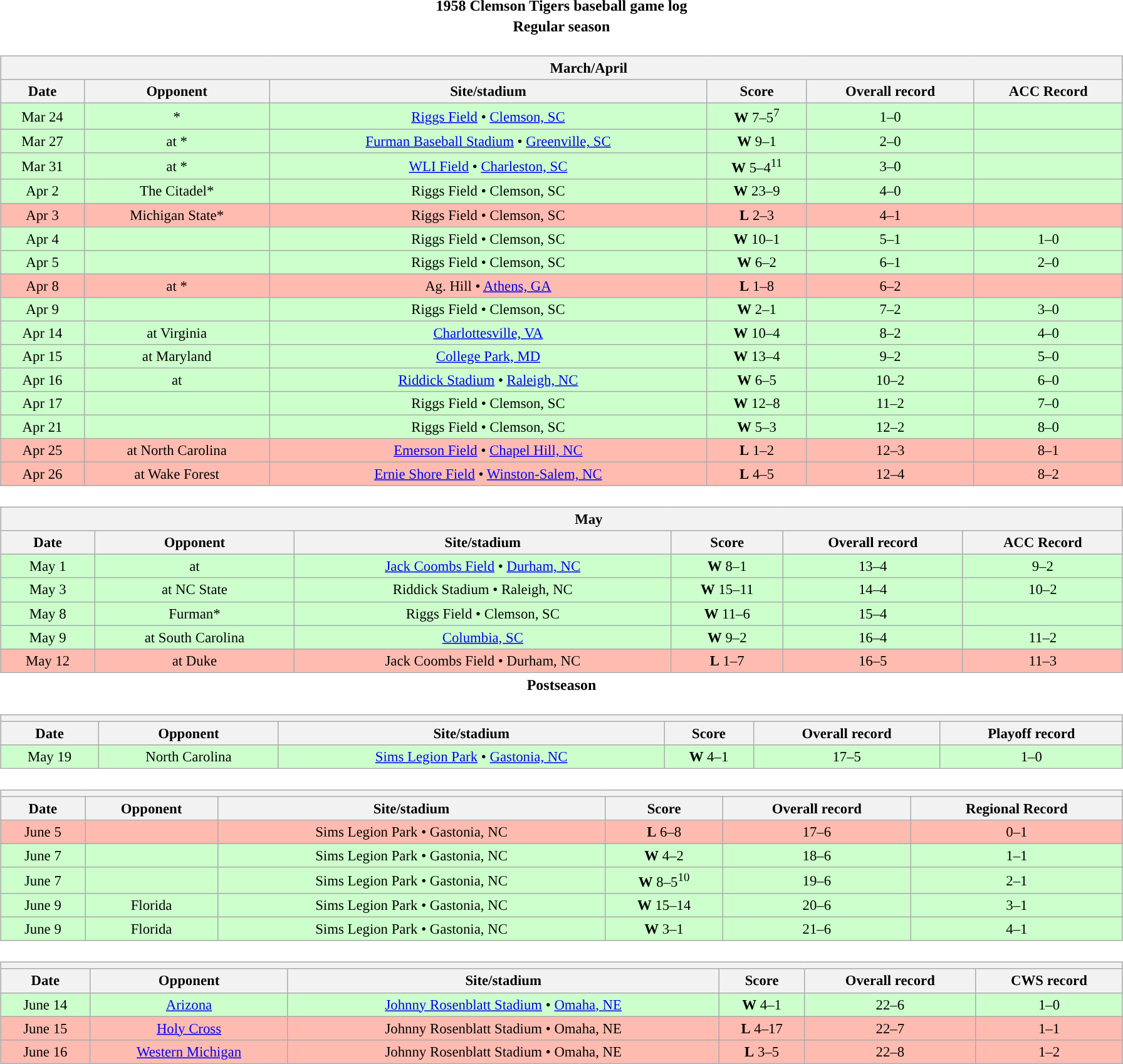<table class="toccolours" width=95% style="clear:both; margin:1.5em auto; text-align:center;">
<tr>
<th colspan=2>1958 Clemson Tigers baseball game log</th>
</tr>
<tr>
<th colspan=2>Regular season</th>
</tr>
<tr valign="top">
<td><br><table class="wikitable collapsible collapsed" style="margin:auto; width:100%; text-align:center; font-size:95%">
<tr>
<th colspan=12 style="padding-left:4em;">March/April</th>
</tr>
<tr>
<th>Date</th>
<th>Opponent</th>
<th>Site/stadium</th>
<th>Score</th>
<th>Overall record</th>
<th>ACC Record</th>
</tr>
<tr bgcolor=ccffcc>
<td>Mar 24</td>
<td>*</td>
<td><a href='#'>Riggs Field</a> • <a href='#'>Clemson, SC</a></td>
<td><strong>W</strong> 7–5<sup>7</sup></td>
<td>1–0</td>
<td></td>
</tr>
<tr bgcolor=ccffcc>
<td>Mar 27</td>
<td>at *</td>
<td><a href='#'>Furman Baseball Stadium</a> • <a href='#'>Greenville, SC</a></td>
<td><strong>W</strong> 9–1</td>
<td>2–0</td>
<td></td>
</tr>
<tr bgcolor=ccffcc>
<td>Mar 31</td>
<td>at *</td>
<td><a href='#'>WLI Field</a> • <a href='#'>Charleston, SC</a></td>
<td><strong>W</strong> 5–4<sup>11</sup></td>
<td>3–0</td>
<td></td>
</tr>
<tr bgcolor=ccffcc>
<td>Apr 2</td>
<td>The Citadel*</td>
<td>Riggs Field • Clemson, SC</td>
<td><strong>W</strong> 23–9</td>
<td>4–0</td>
<td></td>
</tr>
<tr bgcolor=ffbbb>
<td>Apr 3</td>
<td>Michigan State*</td>
<td>Riggs Field • Clemson, SC</td>
<td><strong>L</strong> 2–3</td>
<td>4–1</td>
<td></td>
</tr>
<tr bgcolor=ccffcc>
<td>Apr 4</td>
<td></td>
<td>Riggs Field • Clemson, SC</td>
<td><strong>W</strong> 10–1</td>
<td>5–1</td>
<td>1–0</td>
</tr>
<tr bgcolor=ccffcc>
<td>Apr 5</td>
<td></td>
<td>Riggs Field • Clemson, SC</td>
<td><strong>W</strong> 6–2</td>
<td>6–1</td>
<td>2–0</td>
</tr>
<tr bgcolor=ffbbb>
<td>Apr 8</td>
<td>at *</td>
<td>Ag. Hill • <a href='#'>Athens, GA</a></td>
<td><strong>L</strong> 1–8</td>
<td>6–2</td>
<td></td>
</tr>
<tr bgcolor=ccffcc>
<td>Apr 9</td>
<td></td>
<td>Riggs Field • Clemson, SC</td>
<td><strong>W</strong> 2–1</td>
<td>7–2</td>
<td>3–0</td>
</tr>
<tr bgcolor=ccffcc>
<td>Apr 14</td>
<td>at Virginia</td>
<td><a href='#'>Charlottesville, VA</a></td>
<td><strong>W</strong> 10–4</td>
<td>8–2</td>
<td>4–0</td>
</tr>
<tr bgcolor=ccffcc>
<td>Apr 15</td>
<td>at Maryland</td>
<td><a href='#'>College Park, MD</a></td>
<td><strong>W</strong> 13–4</td>
<td>9–2</td>
<td>5–0</td>
</tr>
<tr bgcolor=ccffcc>
<td>Apr 16</td>
<td>at </td>
<td><a href='#'>Riddick Stadium</a> • <a href='#'>Raleigh, NC</a></td>
<td><strong>W</strong> 6–5</td>
<td>10–2</td>
<td>6–0</td>
</tr>
<tr bgcolor=ccffcc>
<td>Apr 17</td>
<td></td>
<td>Riggs Field • Clemson, SC</td>
<td><strong>W</strong> 12–8</td>
<td>11–2</td>
<td>7–0</td>
</tr>
<tr bgcolor=ccffcc>
<td>Apr 21</td>
<td></td>
<td>Riggs Field • Clemson, SC</td>
<td><strong>W</strong> 5–3</td>
<td>12–2</td>
<td>8–0</td>
</tr>
<tr bgcolor=ffbbb>
<td>Apr 25</td>
<td>at North Carolina</td>
<td><a href='#'>Emerson Field</a> • <a href='#'>Chapel Hill, NC</a></td>
<td><strong>L</strong> 1–2</td>
<td>12–3</td>
<td>8–1</td>
</tr>
<tr bgcolor=ffbbb>
<td>Apr 26</td>
<td>at Wake Forest</td>
<td><a href='#'>Ernie Shore Field</a> • <a href='#'>Winston-Salem, NC</a></td>
<td><strong>L</strong> 4–5</td>
<td>12–4</td>
<td>8–2</td>
</tr>
</table>
</td>
</tr>
<tr>
<td><br><table class="wikitable collapsible collapsed" style="margin:auto; width:100%; text-align:center; font-size:95%">
<tr>
<th colspan=12 style="padding-left:4em;">May</th>
</tr>
<tr>
<th>Date</th>
<th>Opponent</th>
<th>Site/stadium</th>
<th>Score</th>
<th>Overall record</th>
<th>ACC Record</th>
</tr>
<tr bgcolor=ccffcc>
<td>May 1</td>
<td>at </td>
<td><a href='#'>Jack Coombs Field</a> • <a href='#'>Durham, NC</a></td>
<td><strong>W</strong> 8–1</td>
<td>13–4</td>
<td>9–2</td>
</tr>
<tr bgcolor=ccffcc>
<td>May 3</td>
<td>at NC State</td>
<td>Riddick Stadium • Raleigh, NC</td>
<td><strong>W</strong> 15–11</td>
<td>14–4</td>
<td>10–2</td>
</tr>
<tr bgcolor=ccffcc>
<td>May 8</td>
<td>Furman*</td>
<td>Riggs Field • Clemson, SC</td>
<td><strong>W</strong> 11–6</td>
<td>15–4</td>
<td></td>
</tr>
<tr bgcolor=ccffcc>
<td>May 9</td>
<td>at South Carolina</td>
<td><a href='#'>Columbia, SC</a></td>
<td><strong>W</strong> 9–2</td>
<td>16–4</td>
<td>11–2</td>
</tr>
<tr bgcolor=ffbbb>
<td>May 12</td>
<td>at Duke</td>
<td>Jack Coombs Field • Durham, NC</td>
<td><strong>L</strong> 1–7</td>
<td>16–5</td>
<td>11–3</td>
</tr>
</table>
</td>
</tr>
<tr>
<th colspan=2>Postseason</th>
</tr>
<tr>
<td><br><table class="wikitable collapsible collapsed" style="margin:auto; width:100%; text-align:center; font-size:95%">
<tr>
<th colspan=12 style="padding-left:4em;"><a href='#'></a></th>
</tr>
<tr>
<th>Date</th>
<th>Opponent</th>
<th>Site/stadium</th>
<th>Score</th>
<th>Overall record</th>
<th>Playoff record</th>
</tr>
<tr bgcolor=ccffcc>
<td>May 19</td>
<td>North Carolina</td>
<td><a href='#'>Sims Legion Park</a> • <a href='#'>Gastonia, NC</a></td>
<td><strong>W</strong> 4–1</td>
<td>17–5</td>
<td>1–0</td>
</tr>
</table>
</td>
</tr>
<tr>
<td><br><table class="wikitable collapsible collapsed" style="margin:auto; width:100%; text-align:center; font-size:95%">
<tr>
<th colspan=12 style="padding-left:4em;"><a href='#'></a></th>
</tr>
<tr>
<th>Date</th>
<th>Opponent</th>
<th>Site/stadium</th>
<th>Score</th>
<th>Overall record</th>
<th>Regional Record</th>
</tr>
<tr bgcolor=ffbbb>
<td>June 5</td>
<td></td>
<td>Sims Legion Park • Gastonia, NC</td>
<td><strong>L</strong> 6–8</td>
<td>17–6</td>
<td>0–1</td>
</tr>
<tr bgcolor=ccffcc>
<td>June 7</td>
<td></td>
<td>Sims Legion Park • Gastonia, NC</td>
<td><strong>W</strong> 4–2</td>
<td>18–6</td>
<td>1–1</td>
</tr>
<tr bgcolor=ccffcc>
<td>June 7</td>
<td></td>
<td>Sims Legion Park • Gastonia, NC</td>
<td><strong>W</strong> 8–5<sup>10</sup></td>
<td>19–6</td>
<td>2–1</td>
</tr>
<tr bgcolor=ccffcc>
<td>June 9</td>
<td>Florida</td>
<td>Sims Legion Park • Gastonia, NC</td>
<td><strong>W</strong> 15–14</td>
<td>20–6</td>
<td>3–1</td>
</tr>
<tr bgcolor=ccffcc>
<td>June 9</td>
<td>Florida</td>
<td>Sims Legion Park • Gastonia, NC</td>
<td><strong>W</strong> 3–1</td>
<td>21–6</td>
<td>4–1</td>
</tr>
</table>
</td>
</tr>
<tr>
<td><br><table class="wikitable collapsible collapsed" style="margin:auto; width:100%; text-align:center; font-size:95%">
<tr>
<th colspan=12 style="padding-left:4em;"><a href='#'></a></th>
</tr>
<tr>
<th>Date</th>
<th>Opponent</th>
<th>Site/stadium</th>
<th>Score</th>
<th>Overall record</th>
<th>CWS record</th>
</tr>
<tr bgcolor=ccffcc>
<td>June 14</td>
<td><a href='#'>Arizona</a></td>
<td><a href='#'>Johnny Rosenblatt Stadium</a> • <a href='#'>Omaha, NE</a></td>
<td><strong>W</strong> 4–1</td>
<td>22–6</td>
<td>1–0</td>
</tr>
<tr bgcolor=ffbbb>
<td>June 15</td>
<td><a href='#'>Holy Cross</a></td>
<td>Johnny Rosenblatt Stadium • Omaha, NE</td>
<td><strong>L</strong> 4–17</td>
<td>22–7</td>
<td>1–1</td>
</tr>
<tr bgcolor=ffbbb>
<td>June 16</td>
<td><a href='#'>Western Michigan</a></td>
<td>Johnny Rosenblatt Stadium • Omaha, NE</td>
<td><strong>L</strong> 3–5</td>
<td>22–8</td>
<td>1–2</td>
</tr>
</table>
</td>
</tr>
</table>
